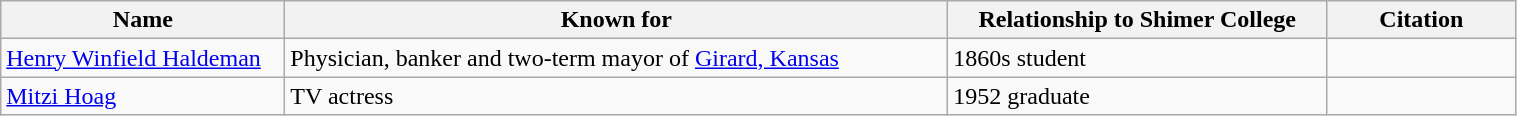<table class="wikitable" width=80%>
<tr>
<th width=15%>Name</th>
<th width = 35%>Known for</th>
<th width = 20%>Relationship to Shimer College</th>
<th width=10%>Citation</th>
</tr>
<tr>
<td><a href='#'>Henry Winfield Haldeman</a></td>
<td>Physician, banker and two-term mayor of <a href='#'>Girard, Kansas</a></td>
<td>1860s student</td>
<td></td>
</tr>
<tr>
<td><a href='#'>Mitzi Hoag</a></td>
<td>TV actress</td>
<td>1952 graduate</td>
<td></td>
</tr>
</table>
